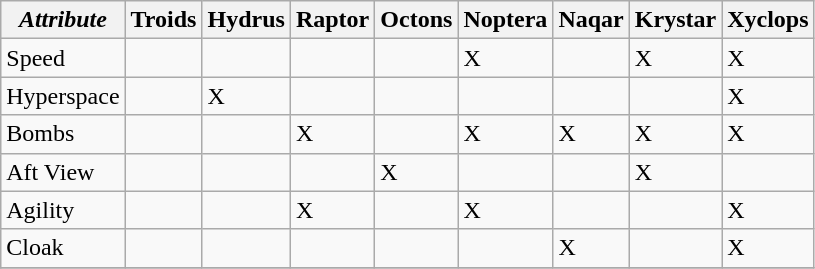<table class="wikitable" border="1">
<tr>
<th><em>Attribute</em></th>
<th>Troids</th>
<th>Hydrus</th>
<th>Raptor</th>
<th>Octons</th>
<th>Noptera</th>
<th>Naqar</th>
<th>Krystar</th>
<th>Xyclops</th>
</tr>
<tr>
<td>Speed</td>
<td></td>
<td></td>
<td></td>
<td></td>
<td>X</td>
<td></td>
<td>X</td>
<td>X</td>
</tr>
<tr>
<td>Hyperspace</td>
<td></td>
<td>X</td>
<td></td>
<td></td>
<td></td>
<td></td>
<td></td>
<td>X</td>
</tr>
<tr>
<td>Bombs</td>
<td></td>
<td></td>
<td>X</td>
<td></td>
<td>X</td>
<td>X</td>
<td>X</td>
<td>X</td>
</tr>
<tr>
<td>Aft View</td>
<td></td>
<td></td>
<td></td>
<td>X</td>
<td></td>
<td></td>
<td>X</td>
<td></td>
</tr>
<tr>
<td>Agility</td>
<td></td>
<td></td>
<td>X</td>
<td></td>
<td>X</td>
<td></td>
<td></td>
<td>X</td>
</tr>
<tr>
<td>Cloak</td>
<td></td>
<td></td>
<td></td>
<td></td>
<td></td>
<td>X</td>
<td></td>
<td>X</td>
</tr>
<tr>
</tr>
</table>
